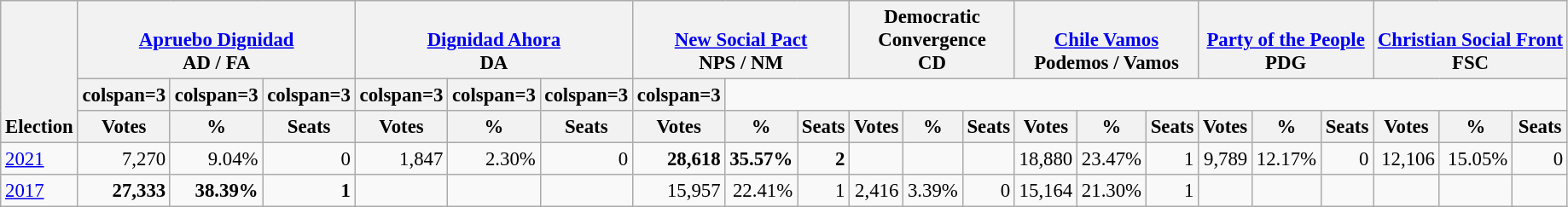<table class="wikitable" border="1" style="font-size:95%; text-align:right;">
<tr>
<th style="text-align:left;" valign=bottom rowspan=3>Election</th>
<th valign=bottom colspan=3><a href='#'>Apruebo Dignidad</a><br>AD / FA</th>
<th valign=bottom colspan=3><a href='#'>Dignidad Ahora</a><br>DA</th>
<th valign=bottom colspan=3><a href='#'>New Social Pact</a><br>NPS / NM</th>
<th valign=bottom colspan=3>Democratic<br>Convergence<br>CD</th>
<th valign=bottom colspan=3><a href='#'>Chile Vamos</a><br>Podemos / Vamos</th>
<th valign=bottom colspan=3><a href='#'>Party of the People</a><br>PDG</th>
<th valign=bottom colspan=3><a href='#'>Christian Social Front</a><br>FSC</th>
</tr>
<tr>
<th>colspan=3 </th>
<th>colspan=3 </th>
<th>colspan=3 </th>
<th>colspan=3 </th>
<th>colspan=3 </th>
<th>colspan=3 </th>
<th>colspan=3 </th>
</tr>
<tr>
<th>Votes</th>
<th>%</th>
<th>Seats</th>
<th>Votes</th>
<th>%</th>
<th>Seats</th>
<th>Votes</th>
<th>%</th>
<th>Seats</th>
<th>Votes</th>
<th>%</th>
<th>Seats</th>
<th>Votes</th>
<th>%</th>
<th>Seats</th>
<th>Votes</th>
<th>%</th>
<th>Seats</th>
<th>Votes</th>
<th>%</th>
<th>Seats</th>
</tr>
<tr>
<td align=left><a href='#'>2021</a></td>
<td>7,270</td>
<td>9.04%</td>
<td>0</td>
<td>1,847</td>
<td>2.30%</td>
<td>0</td>
<td><strong>28,618</strong></td>
<td><strong>35.57%</strong></td>
<td><strong>2</strong></td>
<td></td>
<td></td>
<td></td>
<td>18,880</td>
<td>23.47%</td>
<td>1</td>
<td>9,789</td>
<td>12.17%</td>
<td>0</td>
<td>12,106</td>
<td>15.05%</td>
<td>0</td>
</tr>
<tr>
<td align=left><a href='#'>2017</a></td>
<td><strong>27,333</strong></td>
<td><strong>38.39%</strong></td>
<td><strong>1</strong></td>
<td></td>
<td></td>
<td></td>
<td>15,957</td>
<td>22.41%</td>
<td>1</td>
<td>2,416</td>
<td>3.39%</td>
<td>0</td>
<td>15,164</td>
<td>21.30%</td>
<td>1</td>
<td></td>
<td></td>
<td></td>
<td></td>
<td></td>
<td></td>
</tr>
</table>
